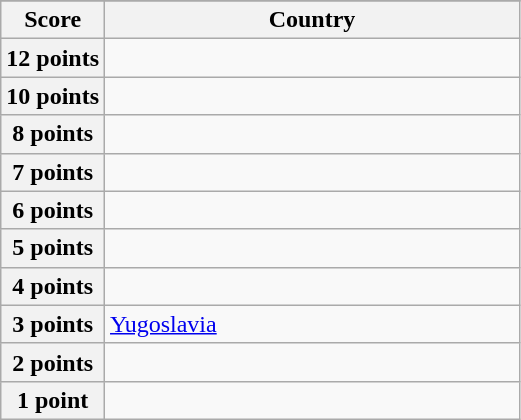<table class="wikitable">
<tr>
</tr>
<tr>
<th scope="col" width="20%">Score</th>
<th scope="col">Country</th>
</tr>
<tr>
<th scope="row">12 points</th>
<td></td>
</tr>
<tr>
<th scope="row">10 points</th>
<td></td>
</tr>
<tr>
<th scope="row">8 points</th>
<td></td>
</tr>
<tr>
<th scope="row">7 points</th>
<td></td>
</tr>
<tr>
<th scope="row">6 points</th>
<td></td>
</tr>
<tr>
<th scope="row">5 points</th>
<td></td>
</tr>
<tr>
<th scope="row">4 points</th>
<td></td>
</tr>
<tr>
<th scope="row">3 points</th>
<td> <a href='#'>Yugoslavia</a></td>
</tr>
<tr>
<th scope="row">2 points</th>
<td></td>
</tr>
<tr>
<th scope="row">1 point</th>
<td></td>
</tr>
</table>
